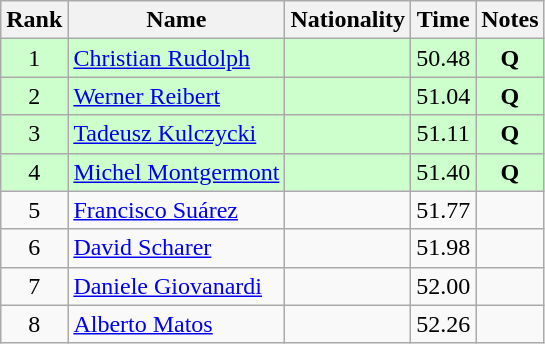<table class="wikitable sortable" style="text-align:center">
<tr>
<th>Rank</th>
<th>Name</th>
<th>Nationality</th>
<th>Time</th>
<th>Notes</th>
</tr>
<tr bgcolor=ccffcc>
<td>1</td>
<td align=left><a href='#'>Christian Rudolph</a></td>
<td align=left></td>
<td>50.48</td>
<td><strong>Q</strong></td>
</tr>
<tr bgcolor=ccffcc>
<td>2</td>
<td align=left><a href='#'>Werner Reibert</a></td>
<td align=left></td>
<td>51.04</td>
<td><strong>Q</strong></td>
</tr>
<tr bgcolor=ccffcc>
<td>3</td>
<td align=left><a href='#'>Tadeusz Kulczycki</a></td>
<td align=left></td>
<td>51.11</td>
<td><strong>Q</strong></td>
</tr>
<tr bgcolor=ccffcc>
<td>4</td>
<td align=left><a href='#'>Michel Montgermont</a></td>
<td align=left></td>
<td>51.40</td>
<td><strong>Q</strong></td>
</tr>
<tr>
<td>5</td>
<td align=left><a href='#'>Francisco Suárez</a></td>
<td align=left></td>
<td>51.77</td>
<td></td>
</tr>
<tr>
<td>6</td>
<td align=left><a href='#'>David Scharer</a></td>
<td align=left></td>
<td>51.98</td>
<td></td>
</tr>
<tr>
<td>7</td>
<td align=left><a href='#'>Daniele Giovanardi</a></td>
<td align=left></td>
<td>52.00</td>
<td></td>
</tr>
<tr>
<td>8</td>
<td align=left><a href='#'>Alberto Matos</a></td>
<td align=left></td>
<td>52.26</td>
<td></td>
</tr>
</table>
